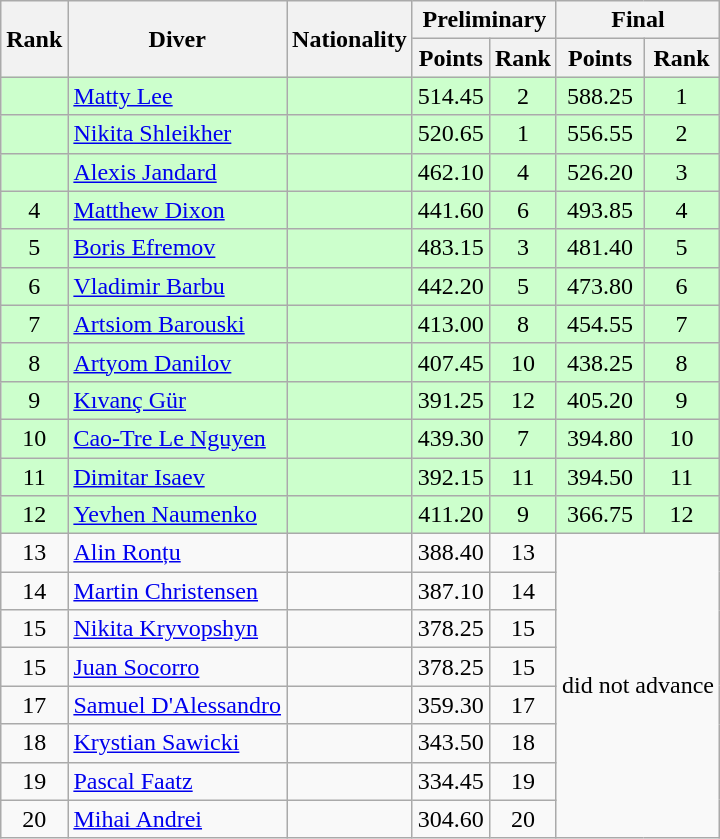<table class="wikitable sortable" style="text-align:center">
<tr>
<th rowspan=2>Rank</th>
<th rowspan=2>Diver</th>
<th rowspan=2>Nationality</th>
<th colspan=2>Preliminary</th>
<th colspan=2>Final</th>
</tr>
<tr>
<th>Points</th>
<th>Rank</th>
<th>Points</th>
<th>Rank</th>
</tr>
<tr bgcolor=ccffcc>
<td></td>
<td align=left><a href='#'>Matty Lee</a></td>
<td align=left></td>
<td>514.45</td>
<td>2</td>
<td>588.25</td>
<td>1</td>
</tr>
<tr bgcolor=ccffcc>
<td></td>
<td align=left><a href='#'>Nikita Shleikher</a></td>
<td align=left></td>
<td>520.65</td>
<td>1</td>
<td>556.55</td>
<td>2</td>
</tr>
<tr bgcolor=ccffcc>
<td></td>
<td align=left><a href='#'>Alexis Jandard</a></td>
<td align=left></td>
<td>462.10</td>
<td>4</td>
<td>526.20</td>
<td>3</td>
</tr>
<tr bgcolor=ccffcc>
<td>4</td>
<td align=left><a href='#'>Matthew Dixon</a></td>
<td align=left></td>
<td>441.60</td>
<td>6</td>
<td>493.85</td>
<td>4</td>
</tr>
<tr bgcolor=ccffcc>
<td>5</td>
<td align=left><a href='#'>Boris Efremov</a></td>
<td align=left></td>
<td>483.15</td>
<td>3</td>
<td>481.40</td>
<td>5</td>
</tr>
<tr bgcolor=ccffcc>
<td>6</td>
<td align=left><a href='#'>Vladimir Barbu</a></td>
<td align=left></td>
<td>442.20</td>
<td>5</td>
<td>473.80</td>
<td>6</td>
</tr>
<tr bgcolor=ccffcc>
<td>7</td>
<td align=left><a href='#'>Artsiom Barouski</a></td>
<td align=left></td>
<td>413.00</td>
<td>8</td>
<td>454.55</td>
<td>7</td>
</tr>
<tr bgcolor=ccffcc>
<td>8</td>
<td align=left><a href='#'>Artyom Danilov</a></td>
<td align=left></td>
<td>407.45</td>
<td>10</td>
<td>438.25</td>
<td>8</td>
</tr>
<tr bgcolor=ccffcc>
<td>9</td>
<td align=left><a href='#'>Kıvanç Gür</a></td>
<td align=left></td>
<td>391.25</td>
<td>12</td>
<td>405.20</td>
<td>9</td>
</tr>
<tr bgcolor=ccffcc>
<td>10</td>
<td align=left><a href='#'>Cao-Tre Le Nguyen</a></td>
<td align=left></td>
<td>439.30</td>
<td>7</td>
<td>394.80</td>
<td>10</td>
</tr>
<tr bgcolor=ccffcc>
<td>11</td>
<td align=left><a href='#'>Dimitar Isaev</a></td>
<td align=left></td>
<td>392.15</td>
<td>11</td>
<td>394.50</td>
<td>11</td>
</tr>
<tr bgcolor=ccffcc>
<td>12</td>
<td align=left><a href='#'>Yevhen Naumenko</a></td>
<td align=left></td>
<td>411.20</td>
<td>9</td>
<td>366.75</td>
<td>12</td>
</tr>
<tr>
<td>13</td>
<td align=left><a href='#'>Alin Ronțu</a></td>
<td align=left></td>
<td>388.40</td>
<td>13</td>
<td colspan=2 rowspan=8>did not advance</td>
</tr>
<tr>
<td>14</td>
<td align=left><a href='#'>Martin Christensen</a></td>
<td align=left></td>
<td>387.10</td>
<td>14</td>
</tr>
<tr>
<td>15</td>
<td align=left><a href='#'>Nikita Kryvopshyn</a></td>
<td align=left></td>
<td>378.25</td>
<td>15</td>
</tr>
<tr>
<td>15</td>
<td align=left><a href='#'>Juan Socorro</a></td>
<td align=left></td>
<td>378.25</td>
<td>15</td>
</tr>
<tr>
<td>17</td>
<td align=left><a href='#'>Samuel D'Alessandro</a></td>
<td align=left></td>
<td>359.30</td>
<td>17</td>
</tr>
<tr>
<td>18</td>
<td align=left><a href='#'>Krystian Sawicki</a></td>
<td align=left></td>
<td>343.50</td>
<td>18</td>
</tr>
<tr>
<td>19</td>
<td align=left><a href='#'>Pascal Faatz</a></td>
<td align=left></td>
<td>334.45</td>
<td>19</td>
</tr>
<tr>
<td>20</td>
<td align=left><a href='#'>Mihai Andrei</a></td>
<td align=left></td>
<td>304.60</td>
<td>20</td>
</tr>
</table>
